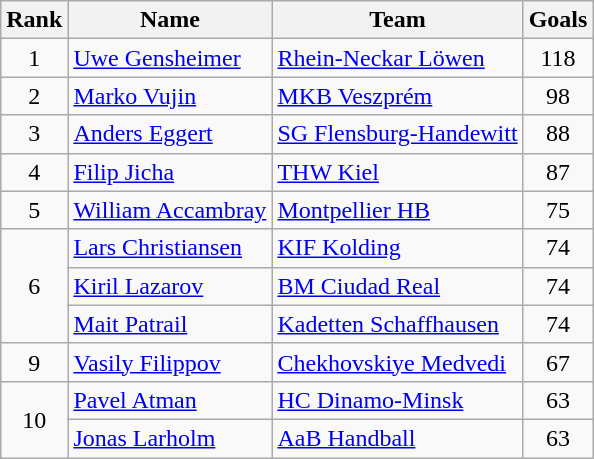<table class="wikitable" style="text-align:center">
<tr>
<th>Rank</th>
<th>Name</th>
<th>Team</th>
<th>Goals</th>
</tr>
<tr>
<td>1</td>
<td align="left"> <a href='#'>Uwe Gensheimer</a></td>
<td align="left"> <a href='#'>Rhein-Neckar Löwen</a></td>
<td>118</td>
</tr>
<tr>
<td>2</td>
<td align="left"> <a href='#'>Marko Vujin</a></td>
<td align="left"> <a href='#'>MKB Veszprém</a></td>
<td>98</td>
</tr>
<tr>
<td>3</td>
<td align="left"> <a href='#'>Anders Eggert</a></td>
<td align="left"> <a href='#'>SG Flensburg-Handewitt</a></td>
<td>88</td>
</tr>
<tr>
<td>4</td>
<td align="left"> <a href='#'>Filip Jicha</a></td>
<td align="left"> <a href='#'>THW Kiel</a></td>
<td>87</td>
</tr>
<tr>
<td>5</td>
<td align="left"> <a href='#'>William Accambray</a></td>
<td align="left"> <a href='#'>Montpellier HB</a></td>
<td>75</td>
</tr>
<tr>
<td rowspan=3>6</td>
<td align="left"> <a href='#'>Lars Christiansen</a></td>
<td align="left"> <a href='#'>KIF Kolding</a></td>
<td>74</td>
</tr>
<tr>
<td align="left"> <a href='#'>Kiril Lazarov</a></td>
<td align="left"> <a href='#'>BM Ciudad Real</a></td>
<td>74</td>
</tr>
<tr>
<td align="left"> <a href='#'>Mait Patrail</a></td>
<td align="left"> <a href='#'>Kadetten Schaffhausen</a></td>
<td>74</td>
</tr>
<tr>
<td>9</td>
<td align="left"> <a href='#'>Vasily Filippov</a></td>
<td align="left"> <a href='#'>Chekhovskiye Medvedi</a></td>
<td>67</td>
</tr>
<tr>
<td rowspan=2>10</td>
<td align="left"> <a href='#'>Pavel Atman</a></td>
<td align="left"> <a href='#'>HC Dinamo-Minsk</a></td>
<td>63</td>
</tr>
<tr>
<td align="left"> <a href='#'>Jonas Larholm</a></td>
<td align="left"> <a href='#'>AaB Handball</a></td>
<td>63</td>
</tr>
</table>
